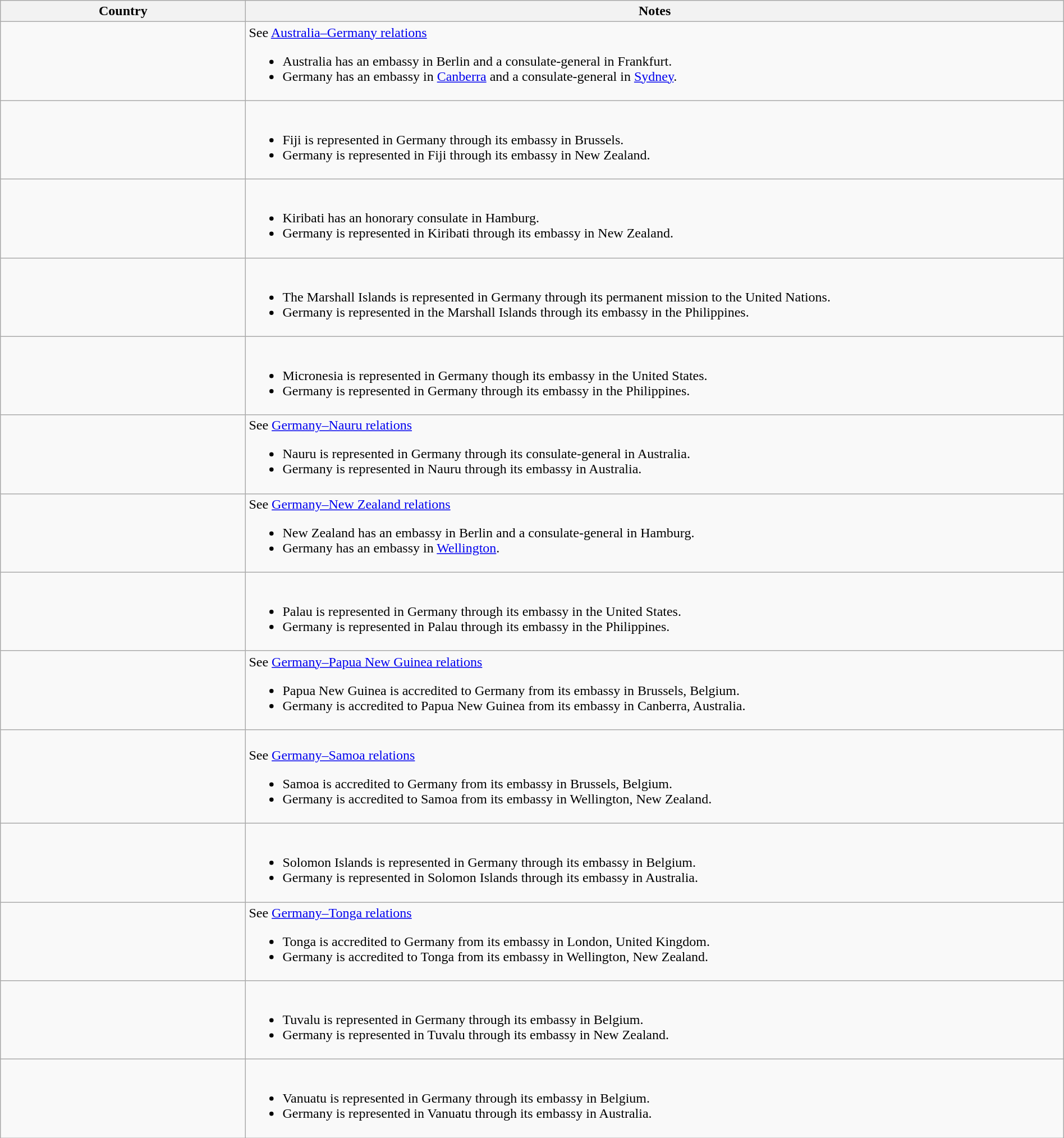<table class="wikitable sortable" style="width:100%; margin:auto;">
<tr>
<th style="width:15%;">Country</th>
<th style="width:50%;">Notes</th>
</tr>
<tr valign="top">
<td></td>
<td>See <a href='#'>Australia–Germany relations</a><br><ul><li>Australia has an embassy in Berlin and a consulate-general in Frankfurt.</li><li>Germany has an embassy in <a href='#'>Canberra</a> and a consulate-general in <a href='#'>Sydney</a>.</li></ul></td>
</tr>
<tr>
<td></td>
<td><br><ul><li>Fiji is represented in Germany through its embassy in Brussels.</li><li>Germany is represented in Fiji through its embassy in New Zealand.</li></ul></td>
</tr>
<tr>
<td></td>
<td><br><ul><li>Kiribati has an honorary consulate in Hamburg.</li><li>Germany is represented in Kiribati through its embassy in New Zealand.</li></ul></td>
</tr>
<tr>
<td></td>
<td><br><ul><li>The Marshall Islands is represented in Germany through its permanent mission to the United Nations.</li><li>Germany is represented in the Marshall Islands through its embassy in the Philippines.</li></ul></td>
</tr>
<tr>
<td></td>
<td><br><ul><li>Micronesia is represented in Germany though its embassy in the United States.</li><li>Germany is represented in Germany through its embassy in the Philippines.</li></ul></td>
</tr>
<tr>
<td></td>
<td>See <a href='#'>Germany–Nauru relations</a><br><ul><li>Nauru is represented in Germany through its consulate-general in Australia.</li><li>Germany is represented in Nauru through its embassy in Australia.</li></ul></td>
</tr>
<tr valign="top">
<td></td>
<td>See <a href='#'>Germany–New Zealand relations</a><br><ul><li>New Zealand has an embassy in Berlin and a consulate-general in Hamburg.</li><li>Germany has an embassy in <a href='#'>Wellington</a>.</li></ul></td>
</tr>
<tr>
<td></td>
<td><br><ul><li>Palau is represented in Germany through its embassy in the United States.</li><li>Germany is represented in Palau through its embassy in the Philippines.</li></ul></td>
</tr>
<tr valign="top">
<td></td>
<td>See <a href='#'>Germany–Papua New Guinea relations</a><br><ul><li>Papua New Guinea is accredited to Germany from its embassy in Brussels, Belgium.</li><li>Germany is accredited to Papua New Guinea from its embassy in Canberra, Australia.</li></ul></td>
</tr>
<tr valign="top">
<td></td>
<td><br>See <a href='#'>Germany–Samoa relations</a><ul><li>Samoa is accredited to Germany from its embassy in Brussels, Belgium.</li><li>Germany is accredited to Samoa from its embassy in Wellington, New Zealand.</li></ul></td>
</tr>
<tr>
<td></td>
<td><br><ul><li>Solomon Islands is represented in Germany through its embassy in Belgium.</li><li>Germany is represented in Solomon Islands through its embassy in Australia.</li></ul></td>
</tr>
<tr valign="top">
<td></td>
<td>See <a href='#'>Germany–Tonga relations</a><br><ul><li>Tonga is accredited to Germany from its embassy in London, United Kingdom.</li><li>Germany is accredited to Tonga from its embassy in Wellington, New Zealand.</li></ul></td>
</tr>
<tr>
<td></td>
<td><br><ul><li>Tuvalu is represented in Germany through its embassy in Belgium.</li><li>Germany is represented in Tuvalu through its embassy in New Zealand.</li></ul></td>
</tr>
<tr>
<td></td>
<td><br><ul><li>Vanuatu is represented in Germany through its embassy in Belgium.</li><li>Germany is represented in Vanuatu through its embassy in Australia.</li></ul></td>
</tr>
</table>
